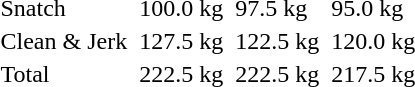<table>
<tr>
<td>Snatch</td>
<td></td>
<td>100.0 kg</td>
<td></td>
<td>97.5 kg</td>
<td></td>
<td>95.0 kg</td>
</tr>
<tr>
<td>Clean & Jerk</td>
<td></td>
<td>127.5 kg</td>
<td></td>
<td>122.5 kg</td>
<td></td>
<td>120.0 kg</td>
</tr>
<tr>
<td>Total</td>
<td></td>
<td>222.5 kg</td>
<td></td>
<td>222.5 kg</td>
<td></td>
<td>217.5 kg</td>
</tr>
</table>
